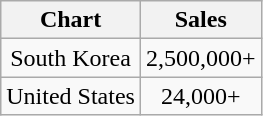<table class="wikitable sortable plainrowheaders" style="text-align:center;">
<tr>
<th>Chart</th>
<th>Sales</th>
</tr>
<tr>
<td>South Korea</td>
<td>2,500,000+</td>
</tr>
<tr>
<td>United States</td>
<td>24,000+</td>
</tr>
</table>
